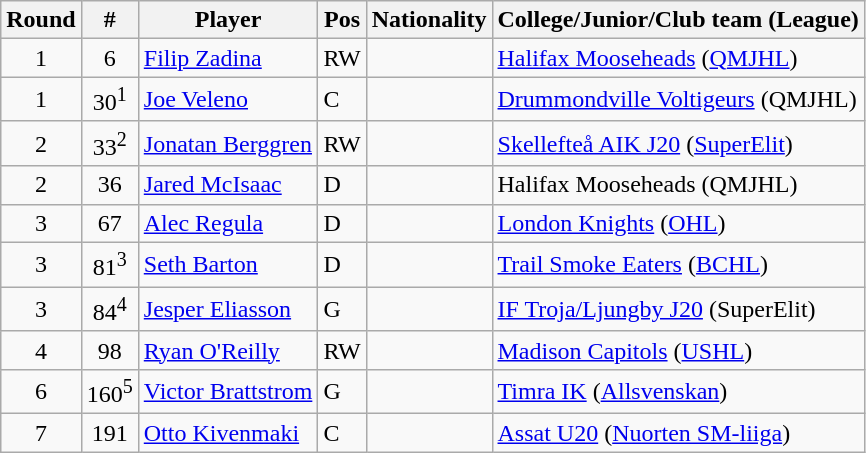<table class="wikitable">
<tr>
<th>Round</th>
<th>#</th>
<th>Player</th>
<th>Pos</th>
<th>Nationality</th>
<th>College/Junior/Club team (League)</th>
</tr>
<tr>
<td style="text-align:center;">1</td>
<td style="text-align:center;">6</td>
<td><a href='#'>Filip Zadina</a></td>
<td>RW</td>
<td></td>
<td><a href='#'>Halifax Mooseheads</a> (<a href='#'>QMJHL</a>)</td>
</tr>
<tr>
<td style="text-align:center;">1</td>
<td style="text-align:center;">30<sup>1</sup></td>
<td><a href='#'>Joe Veleno</a></td>
<td>C</td>
<td></td>
<td><a href='#'>Drummondville Voltigeurs</a> (QMJHL)</td>
</tr>
<tr>
<td style="text-align:center;">2</td>
<td style="text-align:center;">33<sup>2</sup></td>
<td><a href='#'>Jonatan Berggren</a></td>
<td>RW</td>
<td></td>
<td><a href='#'>Skellefteå AIK J20</a> (<a href='#'>SuperElit</a>)</td>
</tr>
<tr>
<td style="text-align:center;">2</td>
<td style="text-align:center;">36</td>
<td><a href='#'>Jared McIsaac</a></td>
<td>D</td>
<td></td>
<td>Halifax Mooseheads (QMJHL)</td>
</tr>
<tr>
<td style="text-align:center;">3</td>
<td style="text-align:center;">67</td>
<td><a href='#'>Alec Regula</a></td>
<td>D</td>
<td></td>
<td><a href='#'>London Knights</a> (<a href='#'>OHL</a>)</td>
</tr>
<tr>
<td style="text-align:center;">3</td>
<td style="text-align:center;">81<sup>3</sup></td>
<td><a href='#'>Seth Barton</a></td>
<td>D</td>
<td></td>
<td><a href='#'>Trail Smoke Eaters</a> (<a href='#'>BCHL</a>)</td>
</tr>
<tr>
<td style="text-align:center;">3</td>
<td style="text-align:center;">84<sup>4</sup></td>
<td><a href='#'>Jesper Eliasson</a></td>
<td>G</td>
<td></td>
<td><a href='#'>IF Troja/Ljungby J20</a> (SuperElit)</td>
</tr>
<tr>
<td style="text-align:center;">4</td>
<td style="text-align:center;">98</td>
<td><a href='#'>Ryan O'Reilly</a></td>
<td>RW</td>
<td></td>
<td><a href='#'>Madison Capitols</a> (<a href='#'>USHL</a>)</td>
</tr>
<tr>
<td style="text-align:center;">6</td>
<td style="text-align:center;">160<sup>5</sup></td>
<td><a href='#'>Victor Brattstrom</a></td>
<td>G</td>
<td></td>
<td><a href='#'>Timra IK</a> (<a href='#'>Allsvenskan</a>)</td>
</tr>
<tr>
<td style="text-align:center;">7</td>
<td style="text-align:center;">191</td>
<td><a href='#'>Otto Kivenmaki</a></td>
<td>C</td>
<td></td>
<td><a href='#'>Assat U20</a> (<a href='#'>Nuorten SM-liiga</a>)</td>
</tr>
</table>
